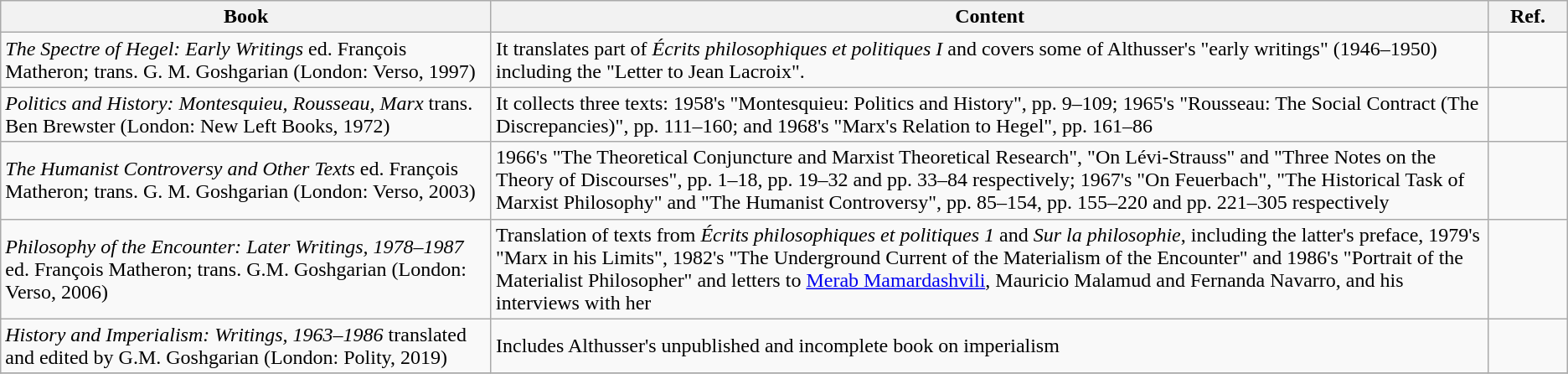<table class="wikitable">
<tr>
<th width="31%">Book</th>
<th width="63%">Content</th>
<th width="5%">Ref.</th>
</tr>
<tr>
<td><em>The Spectre of Hegel: Early Writings</em> ed. François Matheron; trans. G. M. Goshgarian (London: Verso, 1997)</td>
<td>It translates part of <em>Écrits philosophiques et politiques I</em> and covers some of Althusser's "early writings" (1946–1950) including the "Letter to Jean Lacroix".</td>
<td></td>
</tr>
<tr>
<td><em>Politics and History: Montesquieu, Rousseau, Marx</em> trans. Ben Brewster (London: New Left Books, 1972)</td>
<td>It collects three texts: 1958's "Montesquieu: Politics and History", pp. 9–109; 1965's "Rousseau: The Social Contract (The Discrepancies)", pp. 111–160; and 1968's "Marx's Relation to Hegel", pp. 161–86</td>
<td></td>
</tr>
<tr>
<td><em>The Humanist Controversy and Other Texts</em> ed. François Matheron; trans. G. M. Goshgarian (London: Verso, 2003)</td>
<td>1966's "The Theoretical Conjuncture and Marxist Theoretical Research", "On Lévi-Strauss" and "Three Notes on the Theory of Discourses", pp. 1–18, pp. 19–32 and pp. 33–84 respectively; 1967's "On Feuerbach", "The Historical Task of Marxist Philosophy" and "The Humanist Controversy", pp. 85–154, pp. 155–220 and pp. 221–305 respectively</td>
<td></td>
</tr>
<tr>
<td><em>Philosophy of the Encounter: Later Writings, 1978–1987</em> ed. François Matheron; trans. G.M. Goshgarian (London: Verso, 2006)</td>
<td>Translation of texts from <em>Écrits philosophiques et politiques 1</em> and <em>Sur la philosophie</em>, including the latter's preface, 1979's "Marx in his Limits", 1982's "The Underground Current of the Materialism of the Encounter" and 1986's "Portrait of the Materialist Philosopher" and letters to <a href='#'>Merab Mamardashvili</a>, Mauricio Malamud and Fernanda Navarro, and his interviews with her</td>
<td></td>
</tr>
<tr>
<td><em>History and Imperialism: Writings, 1963–1986</em> translated and edited by G.M. Goshgarian (London: Polity, 2019)</td>
<td>Includes Althusser's unpublished and incomplete book on imperialism</td>
<td></td>
</tr>
<tr>
</tr>
</table>
